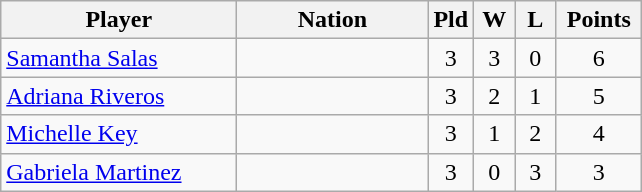<table class="wikitable" style="text-align:center">
<tr>
<th width="150">Player</th>
<th width="120">Nation</th>
<th width="20">Pld</th>
<th width="20">W</th>
<th width="20">L</th>
<th width="50">Points</th>
</tr>
<tr>
<td align="left"><a href='#'>Samantha Salas</a></td>
<td align="left"></td>
<td>3</td>
<td>3</td>
<td>0</td>
<td>6</td>
</tr>
<tr>
<td align="left"><a href='#'>Adriana Riveros</a></td>
<td align="left"></td>
<td>3</td>
<td>2</td>
<td>1</td>
<td>5</td>
</tr>
<tr>
<td align="left"><a href='#'>Michelle Key</a></td>
<td align="left"></td>
<td>3</td>
<td>1</td>
<td>2</td>
<td>4</td>
</tr>
<tr>
<td align="left"><a href='#'>Gabriela Martinez</a></td>
<td align="left"></td>
<td>3</td>
<td>0</td>
<td>3</td>
<td>3</td>
</tr>
</table>
